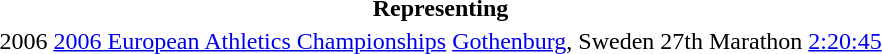<table>
<tr>
<th colspan="6">Representing </th>
</tr>
<tr>
<td>2006</td>
<td><a href='#'>2006 European Athletics Championships</a></td>
<td><a href='#'>Gothenburg</a>, Sweden</td>
<td>27th</td>
<td>Marathon</td>
<td><a href='#'>2:20:45</a></td>
</tr>
</table>
